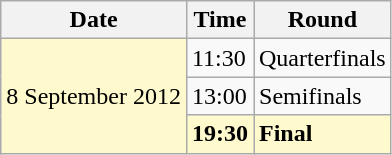<table class="wikitable">
<tr>
<th>Date</th>
<th>Time</th>
<th>Round</th>
</tr>
<tr>
<td style=background:lemonchiffon rowspan=4>8 September 2012</td>
<td>11:30</td>
<td>Quarterfinals</td>
</tr>
<tr>
<td>13:00</td>
<td>Semifinals</td>
</tr>
<tr>
<td style=background:lemonchiffon><strong>19:30</strong></td>
<td style=background:lemonchiffon><strong>Final</strong></td>
</tr>
</table>
